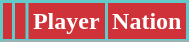<table class="wikitable sortable">
<tr>
<th style="background:#CF3339; color:#FFF; border:2px solid #62CBC9;" scope="col"></th>
<th style="background:#CF3339; color:#FFF; border:2px solid #62CBC9;" scope="col"></th>
<th style="background:#CF3339; color:#FFF; border:2px solid #62CBC9;" scope="col">Player</th>
<th style="background:#CF3339; color:#FFF; border:2px solid #62CBC9;" scope="col">Nation</th>
</tr>
<tr>
</tr>
</table>
